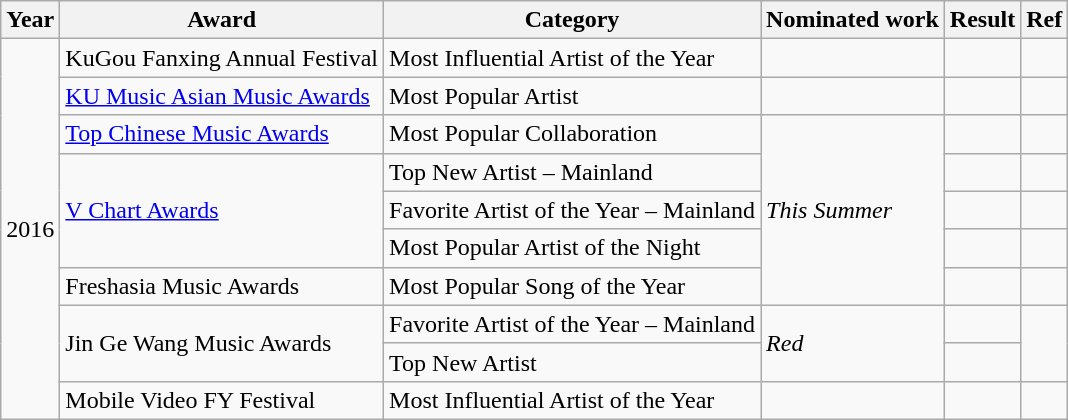<table class="wikitable">
<tr>
<th>Year</th>
<th>Award</th>
<th>Category</th>
<th>Nominated work</th>
<th>Result</th>
<th>Ref</th>
</tr>
<tr>
<td rowspan=11>2016</td>
<td>KuGou Fanxing Annual Festival</td>
<td>Most Influential Artist of the Year</td>
<td></td>
<td></td>
<td></td>
</tr>
<tr>
<td><a href='#'>KU Music Asian Music Awards</a></td>
<td>Most Popular Artist</td>
<td></td>
<td></td>
<td></td>
</tr>
<tr>
<td><a href='#'>Top Chinese Music Awards</a></td>
<td>Most Popular Collaboration</td>
<td rowspan=5><em>This Summer</em></td>
<td></td>
<td></td>
</tr>
<tr>
<td rowspan=3><a href='#'>V Chart Awards</a></td>
<td>Top New Artist – Mainland</td>
<td></td>
<td></td>
</tr>
<tr>
<td>Favorite Artist of the Year – Mainland</td>
<td></td>
<td></td>
</tr>
<tr>
<td>Most Popular Artist of the Night</td>
<td></td>
<td></td>
</tr>
<tr>
<td>Freshasia Music Awards</td>
<td>Most Popular Song of the Year</td>
<td></td>
<td></td>
</tr>
<tr>
<td rowspan=2>Jin Ge Wang Music Awards</td>
<td>Favorite Artist of the Year – Mainland</td>
<td rowspan=2><em>Red</em></td>
<td></td>
<td rowspan=2></td>
</tr>
<tr>
<td>Top New Artist</td>
<td></td>
</tr>
<tr>
<td>Mobile Video FY Festival</td>
<td>Most Influential Artist of the Year</td>
<td></td>
<td></td>
<td></td>
</tr>
</table>
